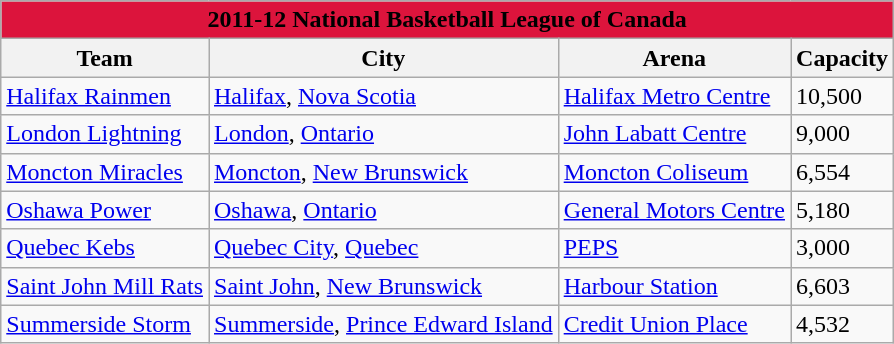<table class="wikitable" style="width:auto">
<tr>
<td bgcolor="#DC143C" align="center" colspan="6"><strong><span>2011-12 National Basketball League of Canada</span></strong></td>
</tr>
<tr>
<th>Team</th>
<th>City</th>
<th>Arena</th>
<th>Capacity</th>
</tr>
<tr>
<td><a href='#'>Halifax Rainmen</a></td>
<td><a href='#'>Halifax</a>, <a href='#'>Nova Scotia</a></td>
<td><a href='#'>Halifax Metro Centre</a></td>
<td>10,500</td>
</tr>
<tr>
<td><a href='#'>London Lightning</a></td>
<td><a href='#'>London</a>, <a href='#'>Ontario</a></td>
<td><a href='#'>John Labatt Centre</a></td>
<td>9,000</td>
</tr>
<tr>
<td><a href='#'>Moncton Miracles</a></td>
<td><a href='#'>Moncton</a>, <a href='#'>New Brunswick</a></td>
<td><a href='#'>Moncton Coliseum</a></td>
<td>6,554</td>
</tr>
<tr>
<td><a href='#'>Oshawa Power</a></td>
<td><a href='#'>Oshawa</a>, <a href='#'>Ontario</a></td>
<td><a href='#'>General Motors Centre</a></td>
<td>5,180</td>
</tr>
<tr>
<td><a href='#'>Quebec Kebs</a></td>
<td><a href='#'>Quebec City</a>, <a href='#'>Quebec</a></td>
<td><a href='#'>PEPS</a></td>
<td>3,000</td>
</tr>
<tr>
<td><a href='#'>Saint John Mill Rats</a></td>
<td><a href='#'>Saint John</a>, <a href='#'>New Brunswick</a></td>
<td><a href='#'>Harbour Station</a></td>
<td>6,603</td>
</tr>
<tr>
<td><a href='#'>Summerside Storm</a></td>
<td><a href='#'>Summerside</a>, <a href='#'>Prince Edward Island</a></td>
<td><a href='#'>Credit Union Place</a></td>
<td>4,532</td>
</tr>
</table>
